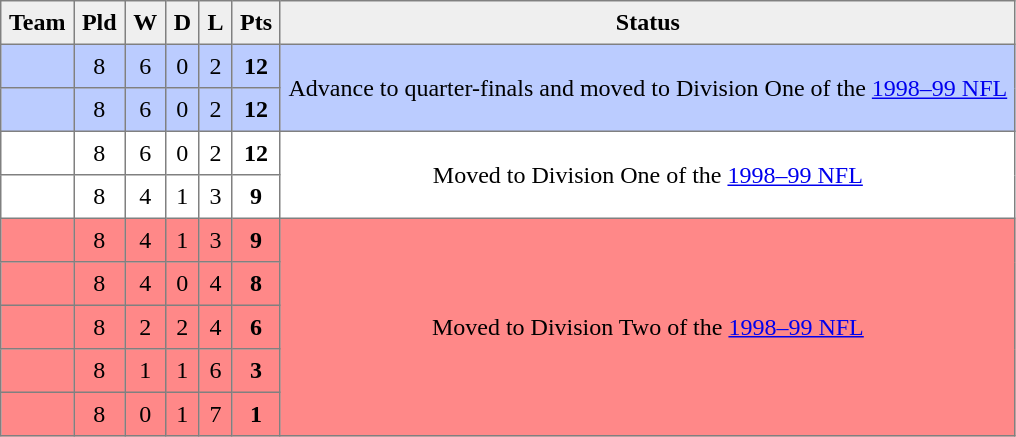<table style=border-collapse:collapse border=1 cellspacing=0 cellpadding=5>
<tr align=center bgcolor=#efefef>
<th>Team</th>
<th>Pld</th>
<th>W</th>
<th>D</th>
<th>L</th>
<th>Pts</th>
<th>Status</th>
</tr>
<tr align=center style="background:#bbccff;">
<td style="text-align:left;"> </td>
<td>8</td>
<td>6</td>
<td>0</td>
<td>2</td>
<td><strong>12</strong></td>
<td rowspan=2>Advance to quarter-finals and moved to Division One of the <a href='#'>1998–99 NFL</a></td>
</tr>
<tr align=center style="background:#bbccff;">
<td style="text-align:left;"> </td>
<td>8</td>
<td>6</td>
<td>0</td>
<td>2</td>
<td><strong>12</strong></td>
</tr>
<tr align=center style="background:#FFFFFF;">
<td style="text-align:left;"> </td>
<td>8</td>
<td>6</td>
<td>0</td>
<td>2</td>
<td><strong>12</strong></td>
<td rowspan=2>Moved to Division One of the <a href='#'>1998–99 NFL</a></td>
</tr>
<tr align=center style="background:#FFFFFF;">
<td style="text-align:left;"> </td>
<td>8</td>
<td>4</td>
<td>1</td>
<td>3</td>
<td><strong>9</strong></td>
</tr>
<tr align=center style="background:#FF8888;">
<td style="text-align:left;"> </td>
<td>8</td>
<td>4</td>
<td>1</td>
<td>3</td>
<td><strong>9</strong></td>
<td rowspan=5>Moved to Division Two of the <a href='#'>1998–99 NFL</a></td>
</tr>
<tr align=center style="background:#FF8888;">
<td style="text-align:left;"> </td>
<td>8</td>
<td>4</td>
<td>0</td>
<td>4</td>
<td><strong>8</strong></td>
</tr>
<tr align=center style="background:#FF8888;">
<td style="text-align:left;"> </td>
<td>8</td>
<td>2</td>
<td>2</td>
<td>4</td>
<td><strong>6</strong></td>
</tr>
<tr align=center style="background:#FF8888;">
<td style="text-align:left;"> </td>
<td>8</td>
<td>1</td>
<td>1</td>
<td>6</td>
<td><strong>3</strong></td>
</tr>
<tr align=center style="background:#FF8888;">
<td style="text-align:left;"> </td>
<td>8</td>
<td>0</td>
<td>1</td>
<td>7</td>
<td><strong>1</strong></td>
</tr>
</table>
